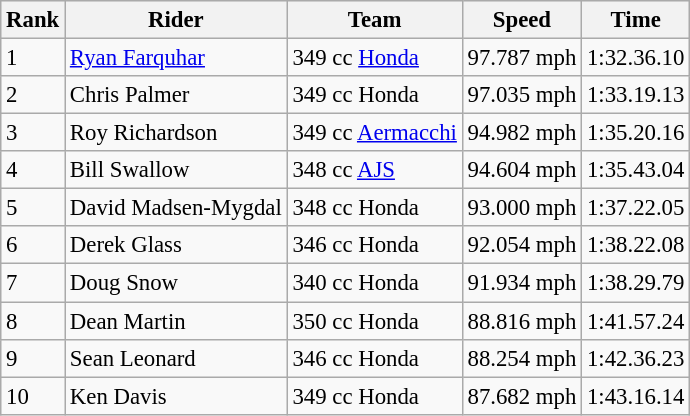<table class="wikitable" style="font-size: 95%;">
<tr style="background:#efefef;">
<th>Rank</th>
<th>Rider</th>
<th>Team</th>
<th>Speed</th>
<th>Time</th>
</tr>
<tr>
<td>1</td>
<td> <a href='#'>Ryan Farquhar</a></td>
<td>349 cc <a href='#'>Honda</a></td>
<td>97.787 mph</td>
<td>1:32.36.10</td>
</tr>
<tr>
<td>2</td>
<td>  Chris Palmer</td>
<td>349 cc Honda</td>
<td>97.035 mph</td>
<td>1:33.19.13</td>
</tr>
<tr>
<td>3</td>
<td> Roy Richardson</td>
<td>349 cc <a href='#'>Aermacchi</a></td>
<td>94.982 mph</td>
<td>1:35.20.16</td>
</tr>
<tr>
<td>4</td>
<td>  Bill Swallow</td>
<td>348 cc <a href='#'>AJS</a></td>
<td>94.604 mph</td>
<td>1:35.43.04</td>
</tr>
<tr>
<td>5</td>
<td> David Madsen-Mygdal</td>
<td>348 cc Honda</td>
<td>93.000 mph</td>
<td>1:37.22.05</td>
</tr>
<tr>
<td>6</td>
<td> Derek Glass</td>
<td>346 cc Honda</td>
<td>92.054 mph</td>
<td>1:38.22.08</td>
</tr>
<tr>
<td>7</td>
<td> Doug Snow</td>
<td>340 cc Honda</td>
<td>91.934 mph</td>
<td>1:38.29.79</td>
</tr>
<tr>
<td>8</td>
<td> Dean Martin</td>
<td>350 cc Honda</td>
<td>88.816 mph</td>
<td>1:41.57.24</td>
</tr>
<tr>
<td>9</td>
<td> Sean Leonard</td>
<td>346 cc Honda</td>
<td>88.254 mph</td>
<td>1:42.36.23</td>
</tr>
<tr>
<td>10</td>
<td> Ken Davis</td>
<td>349 cc Honda</td>
<td>87.682 mph</td>
<td>1:43.16.14</td>
</tr>
</table>
